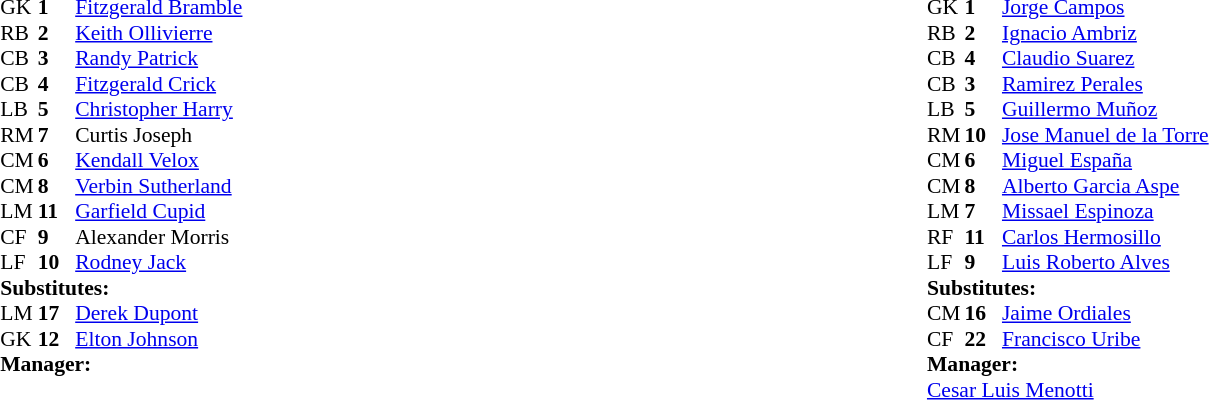<table width="100%">
<tr>
<td valign="top" width="40%"><br><table style="font-size:90%" cellspacing="0" cellpadding="0" align=center>
<tr>
<th width=25></th>
<th width=25></th>
</tr>
<tr>
<td>GK</td>
<td><strong>1</strong></td>
<td><a href='#'>Fitzgerald Bramble</a></td>
<td></td>
<td></td>
</tr>
<tr>
<td>RB</td>
<td><strong>2</strong></td>
<td><a href='#'>Keith Ollivierre</a></td>
</tr>
<tr>
<td>CB</td>
<td><strong>3</strong></td>
<td><a href='#'>Randy Patrick</a></td>
</tr>
<tr>
<td>CB</td>
<td><strong>4</strong></td>
<td><a href='#'>Fitzgerald Crick</a></td>
</tr>
<tr>
<td>LB</td>
<td><strong>5</strong></td>
<td><a href='#'>Christopher Harry</a></td>
</tr>
<tr>
<td>RM</td>
<td><strong>7</strong></td>
<td>Curtis Joseph</td>
</tr>
<tr>
<td>CM</td>
<td><strong>6</strong></td>
<td><a href='#'>Kendall Velox</a></td>
</tr>
<tr>
<td>CM</td>
<td><strong>8</strong></td>
<td><a href='#'>Verbin Sutherland</a></td>
</tr>
<tr>
<td>LM</td>
<td><strong>11</strong></td>
<td><a href='#'>Garfield Cupid</a></td>
</tr>
<tr>
<td>CF</td>
<td><strong>9</strong></td>
<td>Alexander Morris</td>
</tr>
<tr>
<td>LF</td>
<td><strong>10</strong></td>
<td><a href='#'>Rodney Jack</a></td>
<td></td>
<td></td>
</tr>
<tr>
<td colspan=3><strong>Substitutes:</strong></td>
</tr>
<tr>
<td>LM</td>
<td><strong>17</strong></td>
<td><a href='#'>Derek Dupont</a></td>
<td></td>
<td></td>
</tr>
<tr>
<td>GK</td>
<td><strong>12</strong></td>
<td><a href='#'>Elton Johnson</a></td>
<td></td>
<td></td>
</tr>
<tr>
<td colspan=3><strong>Manager:</strong></td>
</tr>
<tr>
<td colspan=4></td>
</tr>
</table>
</td>
<td valign="top" width="50%"><br><table style="font-size:90%; margin:auto" cellspacing="0" cellpadding="0">
<tr>
<th width=25></th>
<th width=25></th>
</tr>
<tr>
<td>GK</td>
<td><strong>1</strong></td>
<td><a href='#'>Jorge Campos</a></td>
</tr>
<tr>
<td>RB</td>
<td><strong>2</strong></td>
<td><a href='#'>Ignacio Ambriz</a></td>
</tr>
<tr>
<td>CB</td>
<td><strong>4</strong></td>
<td><a href='#'>Claudio Suarez</a></td>
</tr>
<tr>
<td>CB</td>
<td><strong>3</strong></td>
<td><a href='#'>Ramirez Perales</a></td>
</tr>
<tr>
<td>LB</td>
<td><strong>5</strong></td>
<td><a href='#'>Guillermo Muñoz</a></td>
</tr>
<tr>
<td>RM</td>
<td><strong>10</strong></td>
<td><a href='#'>Jose Manuel de la Torre</a></td>
<td></td>
<td></td>
</tr>
<tr>
<td>CM</td>
<td><strong>6</strong></td>
<td><a href='#'>Miguel España</a></td>
</tr>
<tr>
<td>CM</td>
<td><strong>8</strong></td>
<td><a href='#'>Alberto Garcia Aspe</a></td>
</tr>
<tr>
<td>LM</td>
<td><strong>7</strong></td>
<td><a href='#'>Missael Espinoza</a></td>
</tr>
<tr>
<td>RF</td>
<td><strong>11</strong></td>
<td><a href='#'>Carlos Hermosillo</a></td>
</tr>
<tr>
<td>LF</td>
<td><strong>9</strong></td>
<td><a href='#'>Luis Roberto Alves</a></td>
<td></td>
<td></td>
</tr>
<tr>
<td colspan=3><strong>Substitutes:</strong></td>
</tr>
<tr>
<td>CM</td>
<td><strong>16</strong></td>
<td><a href='#'>Jaime Ordiales</a></td>
<td></td>
<td></td>
</tr>
<tr>
<td>CF</td>
<td><strong>22</strong></td>
<td><a href='#'>Francisco Uribe</a></td>
<td></td>
<td></td>
</tr>
<tr>
</tr>
<tr>
<td colspan=3><strong>Manager:</strong></td>
</tr>
<tr>
<td colspan=4> <a href='#'>Cesar Luis Menotti</a></td>
</tr>
</table>
</td>
</tr>
</table>
